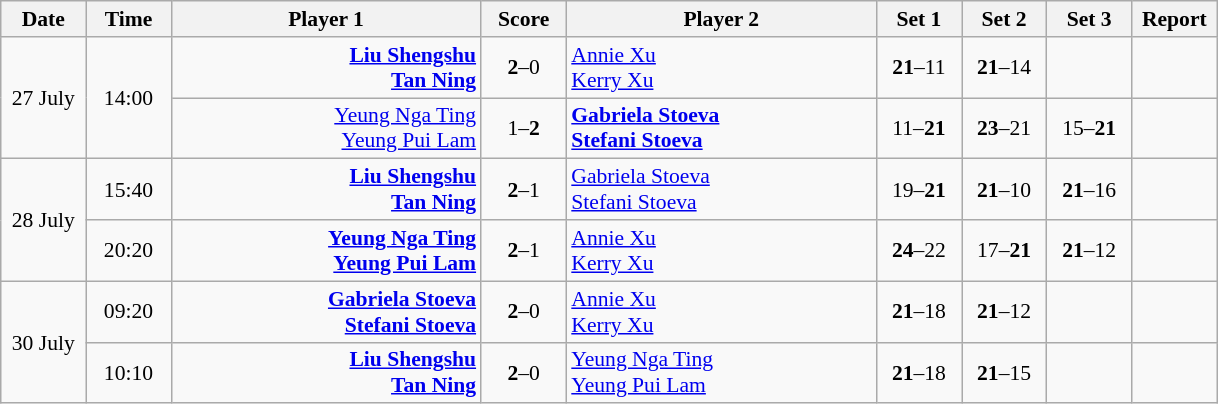<table class="wikitable" style="font-size:90%; text-align:center">
<tr>
<th width="50">Date</th>
<th width="50">Time</th>
<th width="200">Player 1</th>
<th width="50">Score</th>
<th width="200">Player 2</th>
<th width="50">Set 1</th>
<th width="50">Set 2</th>
<th width="50">Set 3</th>
<th width="50">Report</th>
</tr>
<tr>
<td rowspan="2">27 July</td>
<td rowspan="2">14:00</td>
<td align="right"><strong><a href='#'>Liu Shengshu</a> <br><a href='#'>Tan Ning</a> </strong></td>
<td><strong>2</strong>–0</td>
<td align="left"> <a href='#'>Annie Xu</a><br> <a href='#'>Kerry Xu</a></td>
<td><strong>21</strong>–11</td>
<td><strong>21</strong>–14</td>
<td></td>
<td></td>
</tr>
<tr>
<td align="right"><a href='#'>Yeung Nga Ting</a> <br><a href='#'>Yeung Pui Lam</a> </td>
<td>1–<strong>2</strong></td>
<td align="left"><strong> <a href='#'>Gabriela Stoeva</a><br> <a href='#'>Stefani Stoeva</a></strong></td>
<td>11–<strong>21</strong></td>
<td><strong>23</strong>–21</td>
<td>15–<strong>21</strong></td>
<td></td>
</tr>
<tr>
<td rowspan="2">28 July</td>
<td>15:40</td>
<td align="right"><strong><a href='#'>Liu Shengshu</a> <br><a href='#'>Tan Ning</a> </strong></td>
<td><strong>2</strong>–1</td>
<td align="left"> <a href='#'>Gabriela Stoeva</a><br> <a href='#'>Stefani Stoeva</a></td>
<td>19–<strong>21</strong></td>
<td><strong>21</strong>–10</td>
<td><strong>21</strong>–16</td>
<td></td>
</tr>
<tr>
<td>20:20</td>
<td align="right"><strong><a href='#'>Yeung Nga Ting</a> <br><a href='#'>Yeung Pui Lam</a> </strong></td>
<td><strong>2</strong>–1</td>
<td align="left"> <a href='#'>Annie Xu</a><br> <a href='#'>Kerry Xu</a></td>
<td><strong>24</strong>–22</td>
<td>17–<strong>21</strong></td>
<td><strong>21</strong>–12</td>
<td></td>
</tr>
<tr>
<td rowspan="2">30 July</td>
<td>09:20</td>
<td align="right"><strong><a href='#'>Gabriela Stoeva</a> <br><a href='#'>Stefani Stoeva</a> </strong></td>
<td><strong>2</strong>–0</td>
<td align="left"> <a href='#'>Annie Xu</a><br> <a href='#'>Kerry Xu</a></td>
<td><strong>21</strong>–18</td>
<td><strong>21</strong>–12</td>
<td></td>
<td></td>
</tr>
<tr>
<td>10:10</td>
<td align="right"><strong><a href='#'>Liu Shengshu</a> <br><a href='#'>Tan Ning</a> </strong></td>
<td><strong>2</strong>–0</td>
<td align="left"> <a href='#'>Yeung Nga Ting</a><br> <a href='#'>Yeung Pui Lam</a></td>
<td><strong>21</strong>–18</td>
<td><strong>21</strong>–15</td>
<td></td>
<td></td>
</tr>
</table>
